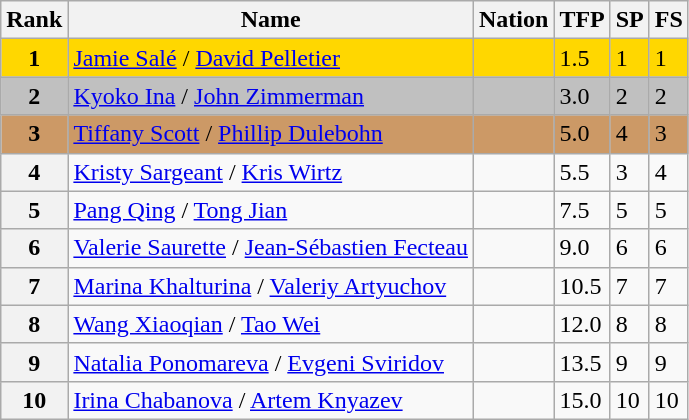<table class="wikitable">
<tr>
<th>Rank</th>
<th>Name</th>
<th>Nation</th>
<th>TFP</th>
<th>SP</th>
<th>FS</th>
</tr>
<tr bgcolor="gold">
<td align="center"><strong>1</strong></td>
<td><a href='#'>Jamie Salé</a> / <a href='#'>David Pelletier</a></td>
<td></td>
<td>1.5</td>
<td>1</td>
<td>1</td>
</tr>
<tr bgcolor="silver">
<td align="center"><strong>2</strong></td>
<td><a href='#'>Kyoko Ina</a> / <a href='#'>John Zimmerman</a></td>
<td></td>
<td>3.0</td>
<td>2</td>
<td>2</td>
</tr>
<tr bgcolor="cc9966">
<td align="center"><strong>3</strong></td>
<td><a href='#'>Tiffany Scott</a> / <a href='#'>Phillip Dulebohn</a></td>
<td></td>
<td>5.0</td>
<td>4</td>
<td>3</td>
</tr>
<tr>
<th>4</th>
<td><a href='#'>Kristy Sargeant</a> / <a href='#'>Kris Wirtz</a></td>
<td></td>
<td>5.5</td>
<td>3</td>
<td>4</td>
</tr>
<tr>
<th>5</th>
<td><a href='#'>Pang Qing</a> / <a href='#'>Tong Jian</a></td>
<td></td>
<td>7.5</td>
<td>5</td>
<td>5</td>
</tr>
<tr>
<th>6</th>
<td><a href='#'>Valerie Saurette</a> / <a href='#'>Jean-Sébastien Fecteau</a></td>
<td></td>
<td>9.0</td>
<td>6</td>
<td>6</td>
</tr>
<tr>
<th>7</th>
<td><a href='#'>Marina Khalturina</a> / <a href='#'>Valeriy Artyuchov</a></td>
<td></td>
<td>10.5</td>
<td>7</td>
<td>7</td>
</tr>
<tr>
<th>8</th>
<td><a href='#'>Wang Xiaoqian</a> / <a href='#'>Tao Wei</a></td>
<td></td>
<td>12.0</td>
<td>8</td>
<td>8</td>
</tr>
<tr>
<th>9</th>
<td><a href='#'>Natalia Ponomareva</a> / <a href='#'>Evgeni Sviridov</a></td>
<td></td>
<td>13.5</td>
<td>9</td>
<td>9</td>
</tr>
<tr>
<th>10</th>
<td><a href='#'>Irina Chabanova</a> / <a href='#'>Artem Knyazev</a></td>
<td></td>
<td>15.0</td>
<td>10</td>
<td>10</td>
</tr>
</table>
